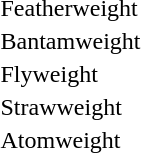<table>
<tr>
<td>Featherweight</td>
<td></td>
<td></td>
<td></td>
<td></td>
</tr>
<tr>
<td>Bantamweight</td>
<td></td>
<td></td>
<td></td>
<td></td>
</tr>
<tr>
<td>Flyweight</td>
<td></td>
<td></td>
<td></td>
<td></td>
</tr>
<tr>
<td>Strawweight</td>
<td></td>
<td></td>
<td></td>
<td></td>
</tr>
<tr>
<td>Atomweight</td>
<td></td>
<td></td>
<td></td>
<td></td>
</tr>
</table>
